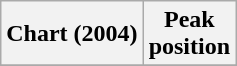<table class="wikitable plainrowheaders">
<tr>
<th scope="col">Chart (2004)</th>
<th scope="col">Peak<br>position</th>
</tr>
<tr>
</tr>
</table>
